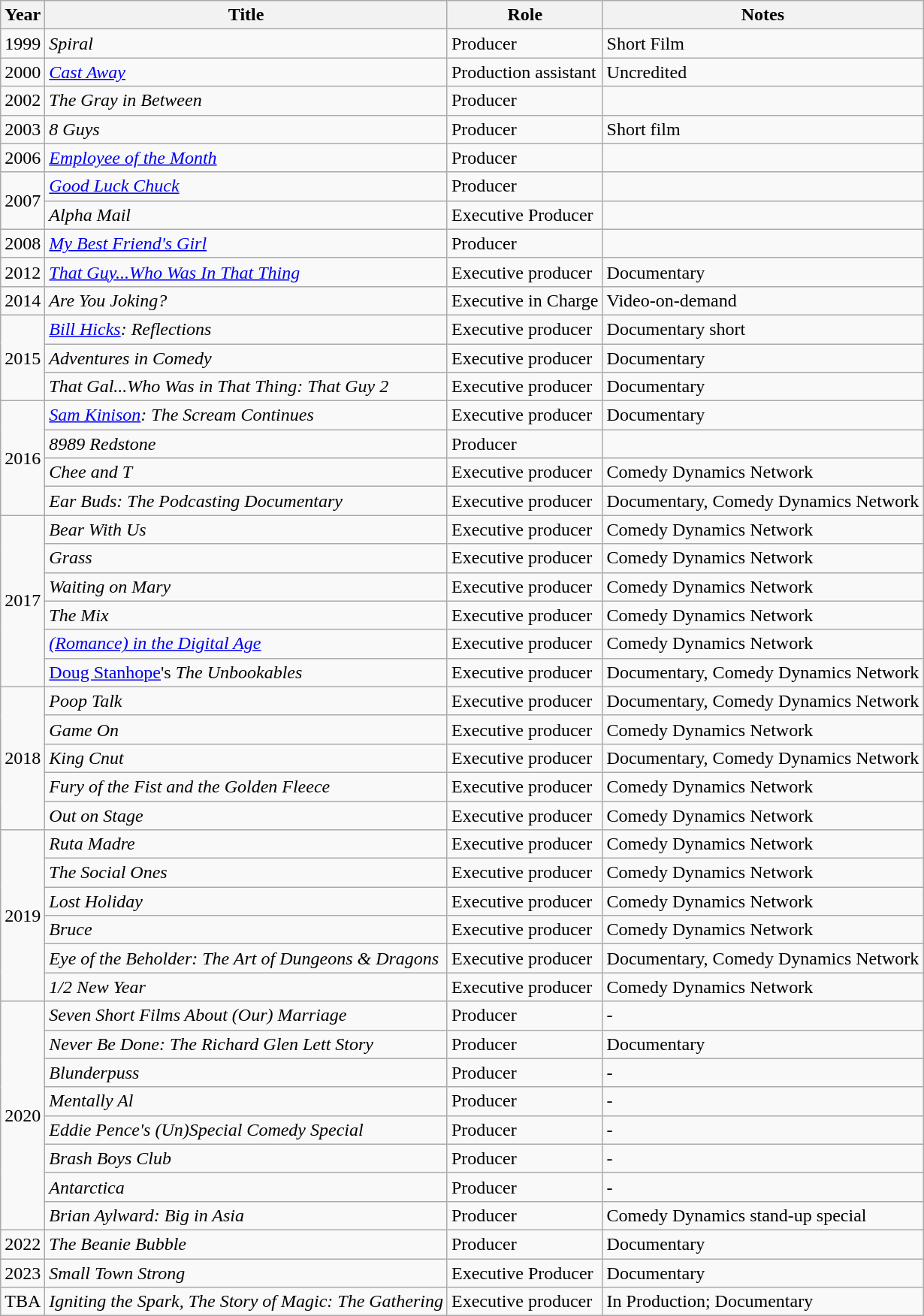<table class="wikitable">
<tr>
<th>Year</th>
<th>Title</th>
<th>Role</th>
<th>Notes</th>
</tr>
<tr>
<td>1999</td>
<td><em>Spiral</em></td>
<td>Producer</td>
<td>Short Film</td>
</tr>
<tr>
<td>2000</td>
<td><em><a href='#'>Cast Away</a></em></td>
<td>Production assistant</td>
<td>Uncredited</td>
</tr>
<tr>
<td>2002</td>
<td><em>The Gray in Between</em></td>
<td>Producer</td>
<td></td>
</tr>
<tr>
<td>2003</td>
<td><em>8 Guys</em></td>
<td>Producer</td>
<td>Short film</td>
</tr>
<tr>
<td>2006</td>
<td><em><a href='#'>Employee of the Month</a></em></td>
<td>Producer</td>
<td></td>
</tr>
<tr>
<td rowspan="2">2007</td>
<td><em><a href='#'>Good Luck Chuck</a></em></td>
<td>Producer</td>
<td></td>
</tr>
<tr>
<td><em>Alpha Mail</em></td>
<td>Executive Producer</td>
<td></td>
</tr>
<tr>
<td>2008</td>
<td><em><a href='#'>My Best Friend's Girl</a></em></td>
<td>Producer</td>
<td></td>
</tr>
<tr>
<td>2012</td>
<td><em><a href='#'>That Guy...Who Was In That Thing</a></em></td>
<td>Executive producer</td>
<td>Documentary</td>
</tr>
<tr>
<td>2014</td>
<td><em>Are You Joking?</em></td>
<td>Executive in Charge</td>
<td>Video-on-demand</td>
</tr>
<tr>
<td rowspan="3">2015</td>
<td><em><a href='#'>Bill Hicks</a>: Reflections</em></td>
<td>Executive producer</td>
<td>Documentary short</td>
</tr>
<tr>
<td><em>Adventures in Comedy</em></td>
<td>Executive producer</td>
<td>Documentary</td>
</tr>
<tr>
<td><em>That Gal...Who Was in That Thing: That Guy 2</em></td>
<td>Executive producer</td>
<td>Documentary</td>
</tr>
<tr>
<td rowspan="4">2016</td>
<td><em><a href='#'>Sam Kinison</a>: The Scream Continues</em></td>
<td>Executive producer</td>
<td>Documentary</td>
</tr>
<tr>
<td><em>8989 Redstone</em></td>
<td>Producer</td>
<td></td>
</tr>
<tr>
<td><em>Chee and T</em></td>
<td>Executive producer</td>
<td>Comedy Dynamics Network</td>
</tr>
<tr>
<td><em>Ear Buds: The Podcasting Documentary</em></td>
<td>Executive producer</td>
<td>Documentary, Comedy Dynamics Network</td>
</tr>
<tr>
<td rowspan="6">2017</td>
<td><em>Bear With Us</em></td>
<td>Executive producer</td>
<td>Comedy Dynamics Network</td>
</tr>
<tr>
<td><em>Grass</em></td>
<td>Executive producer</td>
<td>Comedy Dynamics Network</td>
</tr>
<tr>
<td><em>Waiting on Mary</em></td>
<td>Executive producer</td>
<td>Comedy Dynamics Network</td>
</tr>
<tr>
<td><em>The Mix</em></td>
<td>Executive producer</td>
<td>Comedy Dynamics Network</td>
</tr>
<tr>
<td><em><a href='#'>(Romance) in the Digital Age</a></em></td>
<td>Executive producer</td>
<td>Comedy Dynamics Network</td>
</tr>
<tr>
<td><a href='#'>Doug Stanhope</a>'s <em>The Unbookables</em></td>
<td>Executive producer</td>
<td>Documentary, Comedy Dynamics Network</td>
</tr>
<tr>
<td rowspan="5">2018</td>
<td><em>Poop Talk</em></td>
<td>Executive producer</td>
<td>Documentary, Comedy Dynamics Network</td>
</tr>
<tr>
<td><em>Game On</em></td>
<td>Executive producer</td>
<td>Comedy Dynamics Network</td>
</tr>
<tr>
<td><em>King Cnut</em></td>
<td>Executive producer</td>
<td>Documentary, Comedy Dynamics Network</td>
</tr>
<tr>
<td><em>Fury of the Fist and the Golden Fleece</em></td>
<td>Executive producer</td>
<td>Comedy Dynamics Network</td>
</tr>
<tr>
<td><em>Out on Stage</em></td>
<td>Executive producer</td>
<td>Comedy Dynamics Network</td>
</tr>
<tr>
<td rowspan="6">2019</td>
<td><em>Ruta Madre</em></td>
<td>Executive producer</td>
<td>Comedy Dynamics Network</td>
</tr>
<tr>
<td><em>The Social Ones</em></td>
<td>Executive producer</td>
<td>Comedy Dynamics Network</td>
</tr>
<tr>
<td><em>Lost Holiday</em></td>
<td>Executive producer</td>
<td>Comedy Dynamics Network</td>
</tr>
<tr>
<td><em>Bruce</em></td>
<td>Executive producer</td>
<td>Comedy Dynamics Network</td>
</tr>
<tr>
<td><em>Eye of the Beholder: The Art of Dungeons & Dragons</em></td>
<td>Executive producer</td>
<td>Documentary, Comedy Dynamics Network</td>
</tr>
<tr>
<td><em>1/2 New Year</em></td>
<td>Executive producer</td>
<td>Comedy Dynamics Network</td>
</tr>
<tr>
<td rowspan="8">2020</td>
<td><em>Seven Short Films About (Our) Marriage</em></td>
<td>Producer</td>
<td>-</td>
</tr>
<tr>
<td><em>Never Be Done: The Richard Glen Lett Story</em></td>
<td>Producer</td>
<td>Documentary</td>
</tr>
<tr>
<td><em>Blunderpuss</em></td>
<td>Producer</td>
<td>-</td>
</tr>
<tr>
<td><em>Mentally Al</em></td>
<td>Producer</td>
<td>-</td>
</tr>
<tr>
<td><em>Eddie Pence's (Un)Special Comedy Special</em></td>
<td>Producer</td>
<td>-</td>
</tr>
<tr>
<td><em>Brash Boys Club</em></td>
<td>Producer</td>
<td>-</td>
</tr>
<tr>
<td><em>Antarctica</em></td>
<td>Producer</td>
<td>-</td>
</tr>
<tr>
<td><em>Brian Aylward: Big in Asia</em></td>
<td>Producer</td>
<td>Comedy Dynamics stand-up special</td>
</tr>
<tr>
<td>2022</td>
<td><em>The Beanie Bubble</em></td>
<td>Producer</td>
<td>Documentary</td>
</tr>
<tr>
<td>2023</td>
<td><em>Small Town Strong</em></td>
<td>Executive Producer</td>
<td>Documentary</td>
</tr>
<tr>
<td>TBA</td>
<td><em>Igniting the Spark, The Story of Magic: The Gathering</em></td>
<td>Executive producer</td>
<td>In Production; Documentary</td>
</tr>
</table>
